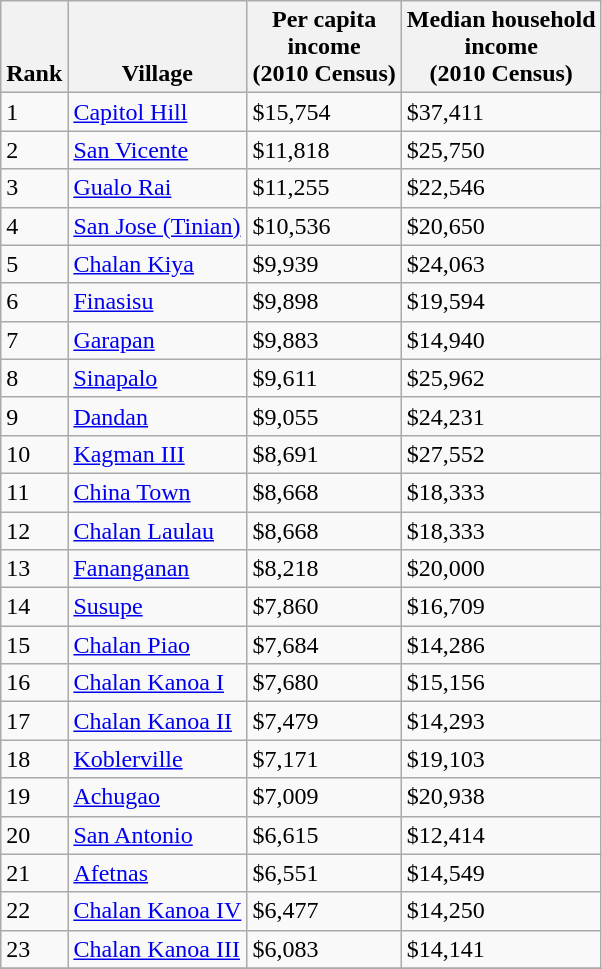<table class="wikitable sortable">
<tr valign=bottom>
<th>Rank</th>
<th>Village</th>
<th>Per capita<br> income<br> (2010 Census)</th>
<th>Median household<br>income<br> (2010 Census)</th>
</tr>
<tr>
<td>1</td>
<td><a href='#'>Capitol Hill</a></td>
<td>$15,754</td>
<td>$37,411</td>
</tr>
<tr>
<td>2</td>
<td><a href='#'>San Vicente</a></td>
<td>$11,818</td>
<td>$25,750</td>
</tr>
<tr>
<td>3</td>
<td><a href='#'>Gualo Rai</a></td>
<td>$11,255</td>
<td>$22,546</td>
</tr>
<tr>
<td>4</td>
<td><a href='#'>San Jose (Tinian)</a></td>
<td>$10,536</td>
<td>$20,650</td>
</tr>
<tr>
<td>5</td>
<td><a href='#'>Chalan Kiya</a></td>
<td>$9,939</td>
<td>$24,063</td>
</tr>
<tr>
<td>6</td>
<td><a href='#'>Finasisu</a></td>
<td>$9,898</td>
<td>$19,594</td>
</tr>
<tr>
<td>7</td>
<td><a href='#'>Garapan</a></td>
<td>$9,883</td>
<td>$14,940</td>
</tr>
<tr>
<td>8</td>
<td><a href='#'>Sinapalo</a></td>
<td>$9,611</td>
<td>$25,962</td>
</tr>
<tr>
<td>9</td>
<td><a href='#'>Dandan</a></td>
<td>$9,055</td>
<td>$24,231</td>
</tr>
<tr>
<td>10</td>
<td><a href='#'>Kagman III</a></td>
<td>$8,691</td>
<td>$27,552</td>
</tr>
<tr>
<td>11</td>
<td><a href='#'>China Town</a></td>
<td>$8,668</td>
<td>$18,333</td>
</tr>
<tr>
<td>12</td>
<td><a href='#'>Chalan Laulau</a></td>
<td>$8,668</td>
<td>$18,333</td>
</tr>
<tr>
<td>13</td>
<td><a href='#'>Fananganan</a></td>
<td>$8,218</td>
<td>$20,000</td>
</tr>
<tr>
<td>14</td>
<td><a href='#'>Susupe</a></td>
<td>$7,860</td>
<td>$16,709</td>
</tr>
<tr>
<td>15</td>
<td><a href='#'>Chalan Piao</a></td>
<td>$7,684</td>
<td>$14,286</td>
</tr>
<tr>
<td>16</td>
<td><a href='#'>Chalan Kanoa I</a></td>
<td>$7,680</td>
<td>$15,156</td>
</tr>
<tr>
<td>17</td>
<td><a href='#'>Chalan Kanoa II</a></td>
<td>$7,479</td>
<td>$14,293</td>
</tr>
<tr>
<td>18</td>
<td><a href='#'>Koblerville</a></td>
<td>$7,171</td>
<td>$19,103</td>
</tr>
<tr>
<td>19</td>
<td><a href='#'>Achugao</a></td>
<td>$7,009</td>
<td>$20,938</td>
</tr>
<tr>
<td>20</td>
<td><a href='#'>San Antonio</a></td>
<td>$6,615</td>
<td>$12,414</td>
</tr>
<tr>
<td>21</td>
<td><a href='#'>Afetnas</a></td>
<td>$6,551</td>
<td>$14,549</td>
</tr>
<tr>
<td>22</td>
<td><a href='#'>Chalan Kanoa IV</a></td>
<td>$6,477</td>
<td>$14,250</td>
</tr>
<tr>
<td>23</td>
<td><a href='#'>Chalan Kanoa III</a></td>
<td>$6,083</td>
<td>$14,141</td>
</tr>
<tr>
</tr>
</table>
